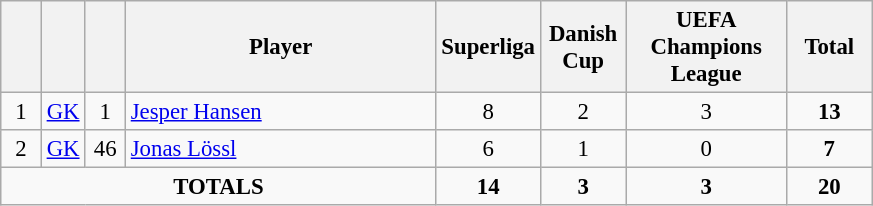<table class="wikitable sortable" style="font-size: 95%; text-align: center;">
<tr>
<th width=20></th>
<th width=20></th>
<th width=20></th>
<th width=200>Player</th>
<th width=50>Superliga</th>
<th width=50>Danish Cup</th>
<th width=100>UEFA Champions League</th>
<th width=50>Total</th>
</tr>
<tr>
<td rowspan=1>1</td>
<td><a href='#'>GK</a></td>
<td>1</td>
<td align=left> <a href='#'>Jesper Hansen</a></td>
<td>8</td>
<td>2</td>
<td>3</td>
<td><strong>13</strong></td>
</tr>
<tr>
<td rowspan=1>2</td>
<td><a href='#'>GK</a></td>
<td>46</td>
<td align=left> <a href='#'>Jonas Lössl</a></td>
<td>6</td>
<td>1</td>
<td>0</td>
<td><strong>7</strong></td>
</tr>
<tr>
<td colspan="4"><strong>TOTALS</strong></td>
<td><strong>14</strong></td>
<td><strong>3</strong></td>
<td><strong>3</strong></td>
<td><strong>20</strong></td>
</tr>
</table>
